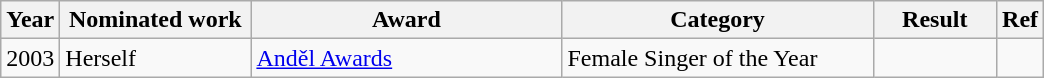<table class="wikitable">
<tr>
<th width="1">Year</th>
<th width="120">Nominated work</th>
<th width="200">Award</th>
<th width="200">Category</th>
<th width="75">Result</th>
<th width="1">Ref</th>
</tr>
<tr>
<td>2003</td>
<td>Herself</td>
<td><a href='#'>Anděl Awards</a></td>
<td>Female Singer of the Year</td>
<td></td>
<td></td>
</tr>
</table>
